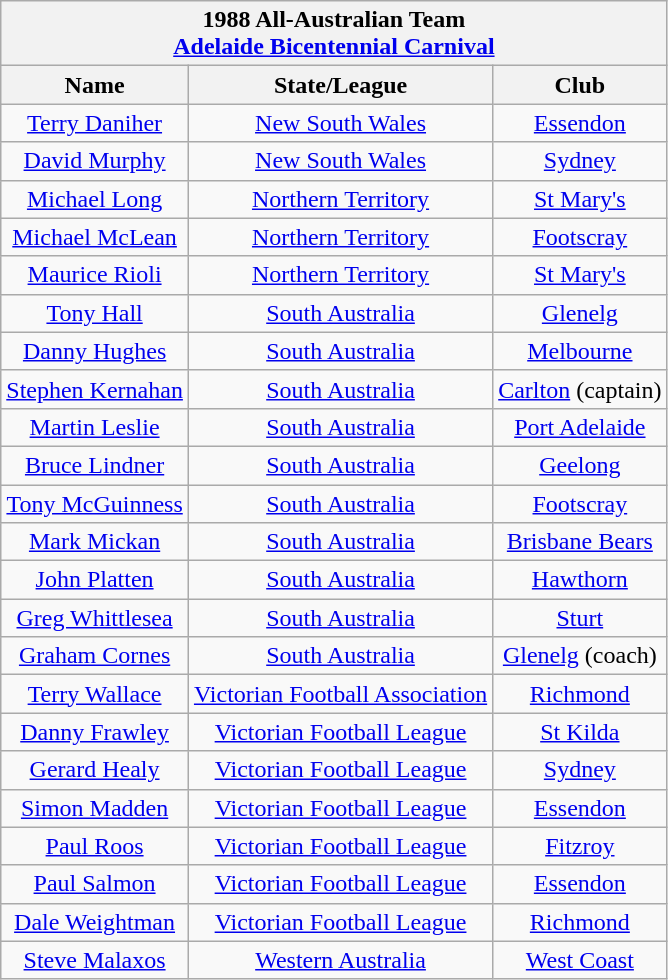<table class="wikitable" style="text-align: center">
<tr>
<th colspan="10">1988 All-Australian Team<br><a href='#'>Adelaide Bicentennial Carnival</a></th>
</tr>
<tr>
<th>Name</th>
<th>State/League</th>
<th>Club</th>
</tr>
<tr>
<td><a href='#'>Terry Daniher</a></td>
<td><a href='#'>New South Wales</a></td>
<td><a href='#'>Essendon</a></td>
</tr>
<tr>
<td><a href='#'>David Murphy</a></td>
<td><a href='#'>New South Wales</a></td>
<td><a href='#'>Sydney</a></td>
</tr>
<tr>
<td><a href='#'>Michael Long</a></td>
<td><a href='#'>Northern Territory</a></td>
<td><a href='#'>St Mary's</a></td>
</tr>
<tr>
<td><a href='#'>Michael McLean</a></td>
<td><a href='#'>Northern Territory</a></td>
<td><a href='#'>Footscray</a></td>
</tr>
<tr>
<td><a href='#'>Maurice Rioli</a></td>
<td><a href='#'>Northern Territory</a></td>
<td><a href='#'>St Mary's</a></td>
</tr>
<tr>
<td><a href='#'>Tony Hall</a></td>
<td><a href='#'>South Australia</a></td>
<td><a href='#'>Glenelg</a></td>
</tr>
<tr>
<td><a href='#'>Danny Hughes</a></td>
<td><a href='#'>South Australia</a></td>
<td><a href='#'>Melbourne</a></td>
</tr>
<tr>
<td><a href='#'>Stephen Kernahan</a></td>
<td><a href='#'>South Australia</a></td>
<td><a href='#'>Carlton</a> (captain)</td>
</tr>
<tr>
<td><a href='#'>Martin Leslie</a></td>
<td><a href='#'>South Australia</a></td>
<td><a href='#'>Port Adelaide</a></td>
</tr>
<tr>
<td><a href='#'>Bruce Lindner</a></td>
<td><a href='#'>South Australia</a></td>
<td><a href='#'>Geelong</a></td>
</tr>
<tr>
<td><a href='#'>Tony McGuinness</a></td>
<td><a href='#'>South Australia</a></td>
<td><a href='#'>Footscray</a></td>
</tr>
<tr>
<td><a href='#'>Mark Mickan</a></td>
<td><a href='#'>South Australia</a></td>
<td><a href='#'>Brisbane Bears</a></td>
</tr>
<tr>
<td><a href='#'>John Platten</a></td>
<td><a href='#'>South Australia</a></td>
<td><a href='#'>Hawthorn</a></td>
</tr>
<tr>
<td><a href='#'>Greg Whittlesea</a></td>
<td><a href='#'>South Australia</a></td>
<td><a href='#'>Sturt</a></td>
</tr>
<tr>
<td><a href='#'>Graham Cornes</a></td>
<td><a href='#'>South Australia</a></td>
<td><a href='#'>Glenelg</a> (coach)</td>
</tr>
<tr>
<td><a href='#'>Terry Wallace</a></td>
<td><a href='#'>Victorian Football Association</a></td>
<td><a href='#'>Richmond</a></td>
</tr>
<tr>
<td><a href='#'>Danny Frawley</a></td>
<td><a href='#'>Victorian Football League</a></td>
<td><a href='#'>St Kilda</a></td>
</tr>
<tr>
<td><a href='#'>Gerard Healy</a></td>
<td><a href='#'>Victorian Football League</a></td>
<td><a href='#'>Sydney</a></td>
</tr>
<tr>
<td><a href='#'>Simon Madden</a></td>
<td><a href='#'>Victorian Football League</a></td>
<td><a href='#'>Essendon</a></td>
</tr>
<tr>
<td><a href='#'>Paul Roos</a></td>
<td><a href='#'>Victorian Football League</a></td>
<td><a href='#'>Fitzroy</a></td>
</tr>
<tr>
<td><a href='#'>Paul Salmon</a></td>
<td><a href='#'>Victorian Football League</a></td>
<td><a href='#'>Essendon</a></td>
</tr>
<tr>
<td><a href='#'>Dale Weightman</a></td>
<td><a href='#'>Victorian Football League</a></td>
<td><a href='#'>Richmond</a></td>
</tr>
<tr>
<td><a href='#'>Steve Malaxos</a></td>
<td><a href='#'>Western Australia</a></td>
<td><a href='#'>West Coast</a></td>
</tr>
</table>
